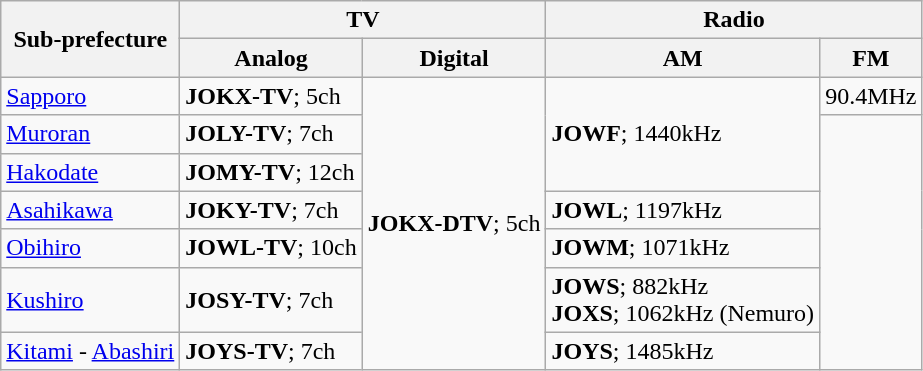<table class="wikitable">
<tr>
<th rowspan="2">Sub-prefecture</th>
<th colspan="2">TV</th>
<th colspan="2">Radio</th>
</tr>
<tr>
<th>Analog</th>
<th>Digital</th>
<th>AM</th>
<th>FM</th>
</tr>
<tr>
<td><a href='#'>Sapporo</a></td>
<td><strong>JOKX-TV</strong>; 5ch</td>
<td rowspan="7"><strong>JOKX-DTV</strong>; 5ch</td>
<td rowspan="3"><strong>JOWF</strong>; 1440kHz</td>
<td>90.4MHz</td>
</tr>
<tr>
<td><a href='#'>Muroran</a></td>
<td><strong>JOLY-TV</strong>; 7ch</td>
<td rowspan="6"></td>
</tr>
<tr>
<td><a href='#'>Hakodate</a></td>
<td><strong>JOMY-TV</strong>; 12ch</td>
</tr>
<tr>
<td><a href='#'>Asahikawa</a></td>
<td><strong>JOKY-TV</strong>; 7ch</td>
<td><strong>JOWL</strong>; 1197kHz</td>
</tr>
<tr>
<td><a href='#'>Obihiro</a></td>
<td><strong>JOWL-TV</strong>; 10ch</td>
<td><strong>JOWM</strong>; 1071kHz</td>
</tr>
<tr>
<td><a href='#'>Kushiro</a></td>
<td><strong>JOSY-TV</strong>; 7ch</td>
<td><strong>JOWS</strong>; 882kHz<br><strong>JOXS</strong>; 1062kHz (Nemuro)</td>
</tr>
<tr>
<td><a href='#'>Kitami</a> - <a href='#'>Abashiri</a></td>
<td><strong>JOYS-TV</strong>; 7ch</td>
<td><strong>JOYS</strong>; 1485kHz</td>
</tr>
</table>
